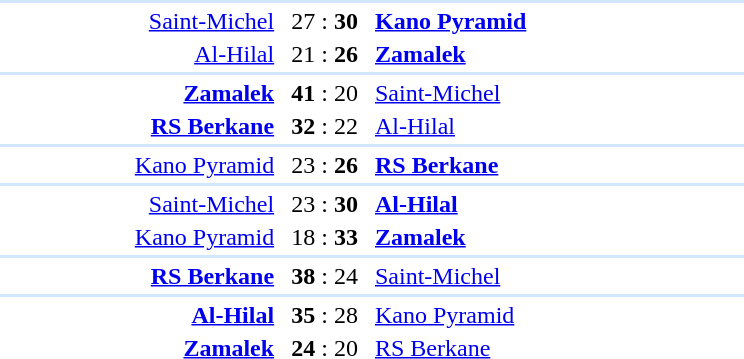<table style="text-align:center" width=500>
<tr>
<th width=30%></th>
<th width=10%></th>
<th width=30%></th>
<th width=10%></th>
</tr>
<tr align="left" bgcolor=#D0E7FF>
<td colspan=4></td>
</tr>
<tr>
<td align="right"><a href='#'>Saint-Michel</a> </td>
<td>27 : <strong>30</strong></td>
<td align=left> <strong><a href='#'>Kano Pyramid</a></strong></td>
</tr>
<tr>
<td align="right"><a href='#'>Al-Hilal</a> </td>
<td>21 : <strong>26</strong></td>
<td align=left> <strong><a href='#'>Zamalek</a></strong></td>
</tr>
<tr align="left" bgcolor=#D0E7FF>
<td colspan=4></td>
</tr>
<tr>
<td align="right"><strong><a href='#'>Zamalek</a></strong> </td>
<td><strong>41</strong> : 20</td>
<td align=left> <a href='#'>Saint-Michel</a></td>
</tr>
<tr>
<td align="right"><strong><a href='#'>RS Berkane</a></strong> </td>
<td><strong>32</strong> : 22</td>
<td align=left> <a href='#'>Al-Hilal</a></td>
</tr>
<tr align="left" bgcolor=#D0E7FF>
<td colspan=4></td>
</tr>
<tr>
<td align="right"><a href='#'>Kano Pyramid</a> </td>
<td>23 : <strong>26</strong></td>
<td align=left> <strong><a href='#'>RS Berkane</a></strong></td>
</tr>
<tr align="left" bgcolor=#D0E7FF>
<td colspan=4></td>
</tr>
<tr>
<td align="right"><a href='#'>Saint-Michel</a> </td>
<td>23 : <strong>30</strong></td>
<td align=left> <strong><a href='#'>Al-Hilal</a></strong></td>
</tr>
<tr>
<td align="right"><a href='#'>Kano Pyramid</a> </td>
<td>18 : <strong>33</strong></td>
<td align=left> <strong><a href='#'>Zamalek</a></strong></td>
</tr>
<tr align="left" bgcolor=#D0E7FF>
<td colspan=4></td>
</tr>
<tr>
<td align="right"><strong><a href='#'>RS Berkane</a></strong> </td>
<td><strong>38</strong> : 24</td>
<td align=left> <a href='#'>Saint-Michel</a></td>
</tr>
<tr align="left" bgcolor=#D0E7FF>
<td colspan=4></td>
</tr>
<tr>
<td align="right"><strong><a href='#'>Al-Hilal</a></strong> </td>
<td><strong>35</strong> : 28</td>
<td align=left> <a href='#'>Kano Pyramid</a></td>
</tr>
<tr>
<td align="right"><strong><a href='#'>Zamalek</a></strong> </td>
<td><strong>24</strong> : 20</td>
<td align=left> <a href='#'>RS Berkane</a></td>
</tr>
</table>
